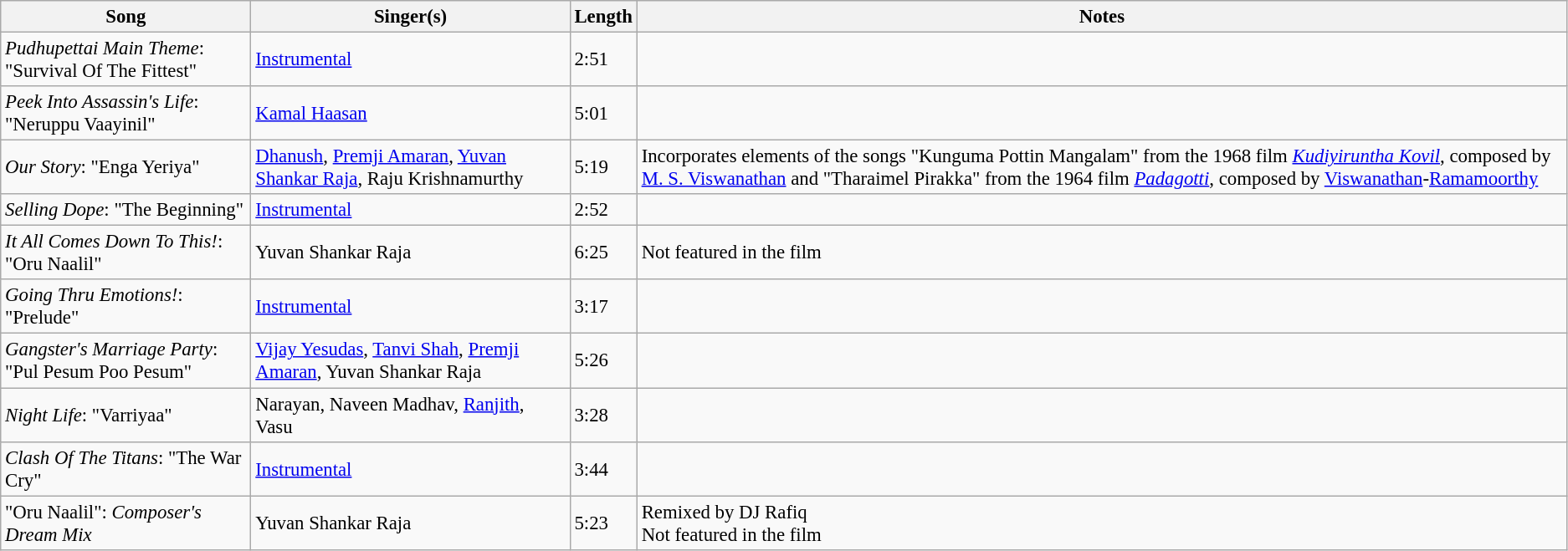<table class="wikitable" style="font-size:95%;">
<tr>
<th>Song</th>
<th>Singer(s)</th>
<th>Length</th>
<th>Notes</th>
</tr>
<tr>
<td><em>Pudhupettai Main Theme</em>: "Survival Of The Fittest"</td>
<td><a href='#'>Instrumental</a></td>
<td>2:51</td>
<td></td>
</tr>
<tr>
<td><em>Peek Into Assassin's Life</em>: "Neruppu Vaayinil"</td>
<td><a href='#'>Kamal Haasan</a></td>
<td>5:01</td>
<td></td>
</tr>
<tr>
<td><em>Our Story</em>: "Enga Yeriya"</td>
<td><a href='#'>Dhanush</a>, <a href='#'>Premji Amaran</a>, <a href='#'>Yuvan Shankar Raja</a>, Raju Krishnamurthy</td>
<td>5:19</td>
<td>Incorporates elements of the songs "Kunguma Pottin Mangalam" from the 1968 film <em><a href='#'>Kudiyiruntha Kovil</a></em>, composed by <a href='#'>M. S. Viswanathan</a> and "Tharaimel Pirakka" from the 1964 film <em><a href='#'>Padagotti</a></em>, composed by <a href='#'>Viswanathan</a>-<a href='#'>Ramamoorthy</a></td>
</tr>
<tr>
<td><em>Selling Dope</em>: "The Beginning"</td>
<td><a href='#'>Instrumental</a></td>
<td>2:52</td>
<td></td>
</tr>
<tr>
<td><em>It All Comes Down To This!</em>: "Oru Naalil"</td>
<td>Yuvan Shankar Raja</td>
<td>6:25</td>
<td>Not featured in the film</td>
</tr>
<tr>
<td><em>Going Thru Emotions!</em>: "Prelude"</td>
<td><a href='#'>Instrumental</a></td>
<td>3:17</td>
<td></td>
</tr>
<tr>
<td><em>Gangster's Marriage Party</em>: "Pul Pesum Poo Pesum"</td>
<td><a href='#'>Vijay Yesudas</a>, <a href='#'>Tanvi Shah</a>, <a href='#'>Premji Amaran</a>, Yuvan Shankar Raja</td>
<td>5:26</td>
<td></td>
</tr>
<tr>
<td><em>Night Life</em>: "Varriyaa"</td>
<td>Narayan, Naveen Madhav, <a href='#'>Ranjith</a>, Vasu</td>
<td>3:28</td>
<td></td>
</tr>
<tr>
<td><em>Clash Of The Titans</em>: "The War Cry"</td>
<td><a href='#'>Instrumental</a></td>
<td>3:44</td>
<td></td>
</tr>
<tr>
<td>"Oru Naalil": <em>Composer's Dream Mix</em></td>
<td>Yuvan Shankar Raja</td>
<td>5:23</td>
<td>Remixed by DJ Rafiq<br>Not featured in the film</td>
</tr>
</table>
